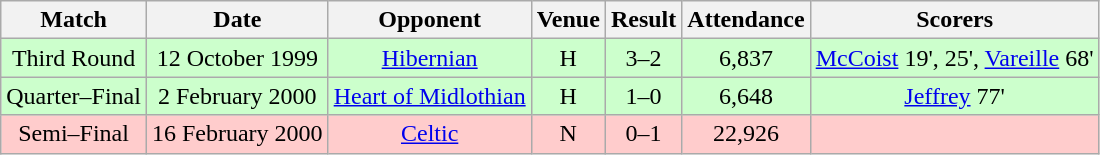<table class="wikitable" style="font-size:100%; text-align:center">
<tr>
<th>Match</th>
<th>Date</th>
<th>Opponent</th>
<th>Venue</th>
<th>Result</th>
<th>Attendance</th>
<th>Scorers</th>
</tr>
<tr style="background: #CCFFCC;">
<td>Third Round</td>
<td>12 October 1999</td>
<td><a href='#'>Hibernian</a></td>
<td>H</td>
<td>3–2</td>
<td>6,837</td>
<td><a href='#'>McCoist</a> 19', 25', <a href='#'>Vareille</a> 68'</td>
</tr>
<tr style="background: #CCFFCC;">
<td>Quarter–Final</td>
<td>2 February 2000</td>
<td><a href='#'>Heart of Midlothian</a></td>
<td>H</td>
<td>1–0</td>
<td>6,648</td>
<td><a href='#'>Jeffrey</a> 77'</td>
</tr>
<tr style="background: #FFCCCC;">
<td>Semi–Final</td>
<td>16 February 2000</td>
<td><a href='#'>Celtic</a></td>
<td>N</td>
<td>0–1</td>
<td>22,926</td>
<td></td>
</tr>
</table>
